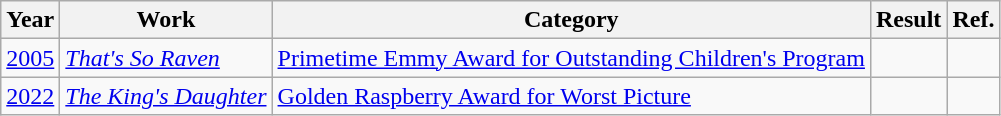<table class="wikitable sortable">
<tr>
<th>Year</th>
<th>Work</th>
<th>Category</th>
<th>Result</th>
<th>Ref.</th>
</tr>
<tr>
<td><a href='#'>2005</a></td>
<td><em><a href='#'>That's So Raven</a></em></td>
<td><a href='#'>Primetime Emmy Award for Outstanding Children's Program</a></td>
<td></td>
<td></td>
</tr>
<tr>
<td><a href='#'>2022</a></td>
<td><em><a href='#'>The King's Daughter</a></em></td>
<td><a href='#'>Golden Raspberry Award for Worst Picture</a></td>
<td></td>
<td></td>
</tr>
</table>
